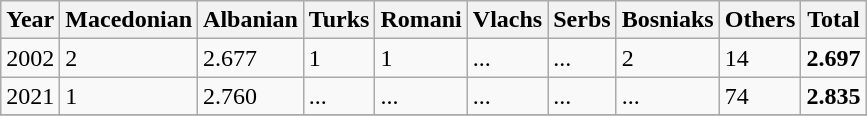<table class="wikitable">
<tr>
<th>Year</th>
<th>Macedonian</th>
<th>Albanian</th>
<th>Turks</th>
<th>Romani</th>
<th>Vlachs</th>
<th>Serbs</th>
<th>Bosniaks</th>
<th><abbr>Others</abbr></th>
<th>Total</th>
</tr>
<tr>
<td>2002</td>
<td>2</td>
<td>2.677</td>
<td>1</td>
<td>1</td>
<td>...</td>
<td>...</td>
<td>2</td>
<td>14</td>
<td><strong>2.697</strong></td>
</tr>
<tr>
<td>2021</td>
<td>1</td>
<td>2.760</td>
<td>...</td>
<td>...</td>
<td>...</td>
<td>...</td>
<td>...</td>
<td>74</td>
<td><strong>2.835</strong></td>
</tr>
<tr>
</tr>
</table>
